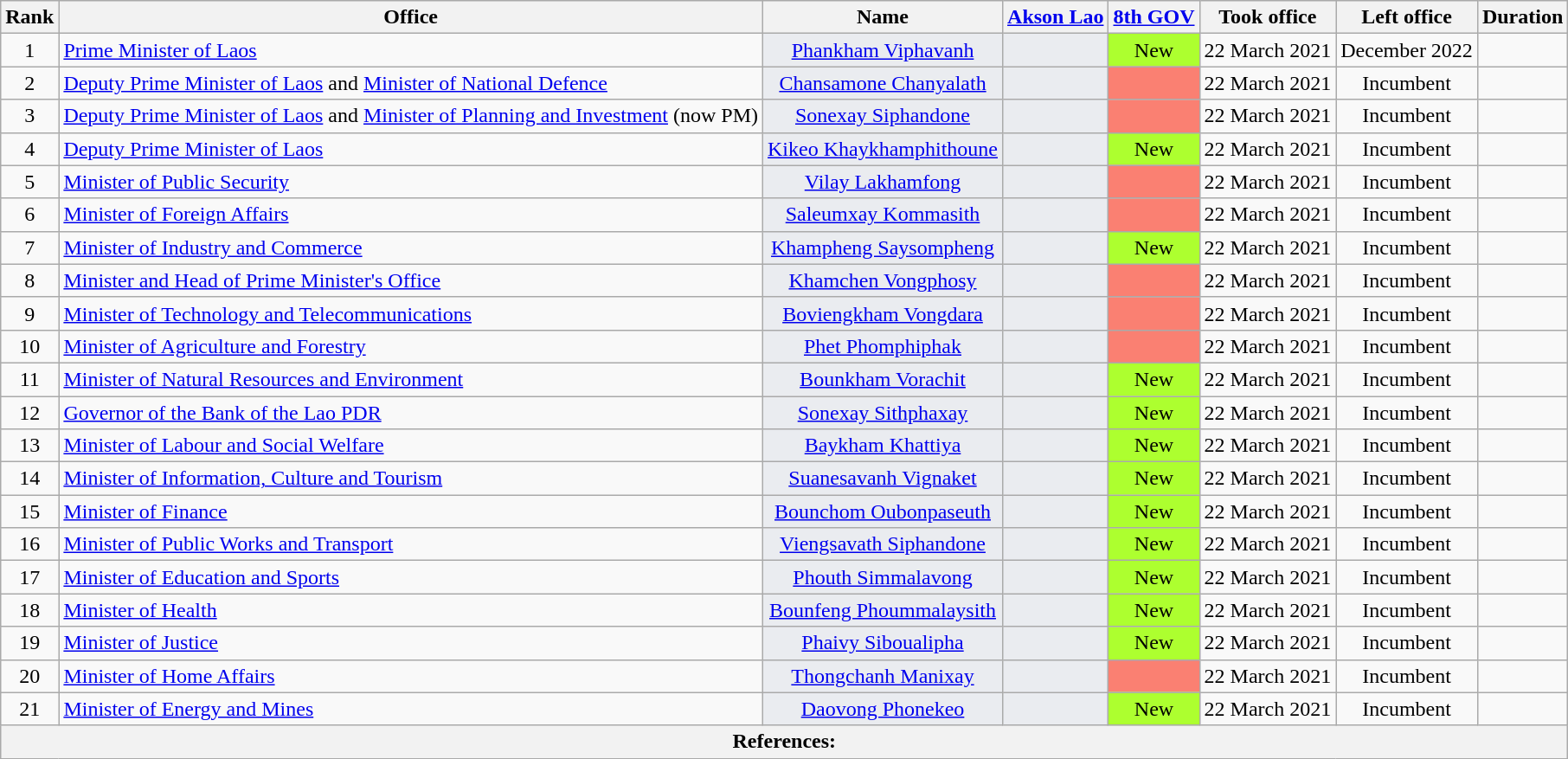<table class="wikitable sortable" style=text-align:center>
<tr>
<th>Rank</th>
<th>Office</th>
<th>Name</th>
<th class="unsortable"><a href='#'>Akson Lao</a></th>
<th><a href='#'>8th GOV</a></th>
<th>Took office</th>
<th>Left office</th>
<th>Duration</th>
</tr>
<tr>
<td>1</td>
<td align="left"><a href='#'>Prime Minister of Laos</a></td>
<td bgcolor = #EAECF0><a href='#'>Phankham Viphavanh</a></td>
<td bgcolor = #EAECF0></td>
<td bgcolor = GreenYellow>New</td>
<td>22 March 2021</td>
<td>December 2022</td>
<td></td>
</tr>
<tr>
<td>2</td>
<td align="left"><a href='#'>Deputy Prime Minister of Laos</a> and <a href='#'>Minister of National Defence</a></td>
<td bgcolor = #EAECF0><a href='#'>Chansamone Chanyalath</a></td>
<td bgcolor = #EAECF0></td>
<td bgcolor = Salmon></td>
<td>22 March 2021</td>
<td>Incumbent</td>
<td></td>
</tr>
<tr>
<td>3</td>
<td align="left"><a href='#'>Deputy Prime Minister of Laos</a> and <a href='#'>Minister of Planning and Investment</a> (now PM)</td>
<td bgcolor = #EAECF0><a href='#'>Sonexay Siphandone</a></td>
<td bgcolor = #EAECF0></td>
<td bgcolor = Salmon></td>
<td>22 March 2021</td>
<td>Incumbent</td>
<td></td>
</tr>
<tr>
<td>4</td>
<td align="left"><a href='#'>Deputy Prime Minister of Laos</a></td>
<td bgcolor = #EAECF0><a href='#'>Kikeo Khaykhamphithoune</a></td>
<td bgcolor = #EAECF0></td>
<td bgcolor = GreenYellow>New</td>
<td>22 March 2021</td>
<td>Incumbent</td>
<td></td>
</tr>
<tr>
<td>5</td>
<td align="left"><a href='#'>Minister of Public Security</a></td>
<td bgcolor = #EAECF0><a href='#'>Vilay Lakhamfong</a></td>
<td bgcolor = #EAECF0></td>
<td bgcolor = Salmon></td>
<td>22 March 2021</td>
<td>Incumbent</td>
<td></td>
</tr>
<tr>
<td>6</td>
<td align="left"><a href='#'>Minister of Foreign Affairs</a></td>
<td bgcolor = #EAECF0><a href='#'>Saleumxay Kommasith</a></td>
<td bgcolor = #EAECF0></td>
<td bgcolor = Salmon></td>
<td>22 March 2021</td>
<td>Incumbent</td>
<td></td>
</tr>
<tr>
<td>7</td>
<td align="left"><a href='#'>Minister of Industry and Commerce</a></td>
<td bgcolor = #EAECF0><a href='#'>Khampheng Saysompheng</a></td>
<td bgcolor = #EAECF0></td>
<td bgcolor = GreenYellow>New</td>
<td>22 March 2021</td>
<td>Incumbent</td>
<td></td>
</tr>
<tr>
<td>8</td>
<td align="left"><a href='#'>Minister and Head of Prime Minister's Office</a></td>
<td bgcolor = #EAECF0><a href='#'>Khamchen Vongphosy</a></td>
<td bgcolor = #EAECF0></td>
<td bgcolor = Salmon></td>
<td>22 March 2021</td>
<td>Incumbent</td>
<td></td>
</tr>
<tr>
<td>9</td>
<td align="left"><a href='#'>Minister of Technology and Telecommunications</a></td>
<td bgcolor = #EAECF0><a href='#'>Boviengkham Vongdara</a></td>
<td bgcolor = #EAECF0></td>
<td bgcolor = Salmon></td>
<td>22 March 2021</td>
<td>Incumbent</td>
<td></td>
</tr>
<tr>
<td>10</td>
<td align="left"><a href='#'>Minister of Agriculture and Forestry</a></td>
<td bgcolor = #EAECF0><a href='#'>Phet Phomphiphak</a></td>
<td bgcolor = #EAECF0></td>
<td bgcolor = Salmon></td>
<td>22 March 2021</td>
<td>Incumbent</td>
<td></td>
</tr>
<tr>
<td>11</td>
<td align="left"><a href='#'>Minister of Natural Resources and Environment</a></td>
<td bgcolor = #EAECF0><a href='#'>Bounkham Vorachit</a></td>
<td bgcolor = #EAECF0></td>
<td bgcolor = GreenYellow>New</td>
<td>22 March 2021</td>
<td>Incumbent</td>
<td></td>
</tr>
<tr>
<td>12</td>
<td align="left"><a href='#'>Governor of the Bank of the Lao PDR</a></td>
<td bgcolor = #EAECF0><a href='#'>Sonexay Sithphaxay</a></td>
<td bgcolor = #EAECF0></td>
<td bgcolor = GreenYellow>New</td>
<td>22 March 2021</td>
<td>Incumbent</td>
<td></td>
</tr>
<tr>
<td>13</td>
<td align="left"><a href='#'>Minister of Labour and Social Welfare</a></td>
<td bgcolor = #EAECF0><a href='#'>Baykham Khattiya</a></td>
<td bgcolor = #EAECF0></td>
<td bgcolor = GreenYellow>New</td>
<td>22 March 2021</td>
<td>Incumbent</td>
<td></td>
</tr>
<tr>
<td>14</td>
<td align="left"><a href='#'>Minister of Information, Culture and Tourism</a></td>
<td bgcolor = #EAECF0><a href='#'>Suanesavanh Vignaket</a></td>
<td bgcolor = #EAECF0></td>
<td bgcolor = GreenYellow>New</td>
<td>22 March 2021</td>
<td>Incumbent</td>
<td></td>
</tr>
<tr>
<td>15</td>
<td align="left"><a href='#'>Minister of Finance</a></td>
<td bgcolor = #EAECF0><a href='#'>Bounchom Oubonpaseuth</a></td>
<td bgcolor = #EAECF0></td>
<td bgcolor = GreenYellow>New</td>
<td>22 March 2021</td>
<td>Incumbent</td>
<td></td>
</tr>
<tr>
<td>16</td>
<td align="left"><a href='#'>Minister of Public Works and Transport</a></td>
<td bgcolor = #EAECF0><a href='#'>Viengsavath Siphandone</a></td>
<td bgcolor = #EAECF0></td>
<td bgcolor = GreenYellow>New</td>
<td>22 March 2021</td>
<td>Incumbent</td>
<td></td>
</tr>
<tr>
<td>17</td>
<td align="left"><a href='#'>Minister of Education and Sports</a></td>
<td bgcolor = #EAECF0><a href='#'>Phouth Simmalavong</a></td>
<td bgcolor = #EAECF0></td>
<td bgcolor = GreenYellow>New</td>
<td>22 March 2021</td>
<td>Incumbent</td>
<td></td>
</tr>
<tr>
<td>18</td>
<td align="left"><a href='#'>Minister of Health</a></td>
<td bgcolor = #EAECF0><a href='#'>Bounfeng Phoummalaysith</a></td>
<td bgcolor = #EAECF0></td>
<td bgcolor = GreenYellow>New</td>
<td>22 March 2021</td>
<td>Incumbent</td>
<td></td>
</tr>
<tr>
<td>19</td>
<td align="left"><a href='#'>Minister of Justice</a></td>
<td bgcolor = #EAECF0><a href='#'>Phaivy Siboualipha</a></td>
<td bgcolor = #EAECF0></td>
<td bgcolor = GreenYellow>New</td>
<td>22 March 2021</td>
<td>Incumbent</td>
<td></td>
</tr>
<tr>
<td>20</td>
<td align="left"><a href='#'>Minister of Home Affairs</a></td>
<td bgcolor = #EAECF0><a href='#'>Thongchanh Manixay</a></td>
<td bgcolor = #EAECF0></td>
<td bgcolor = Salmon></td>
<td>22 March 2021</td>
<td>Incumbent</td>
<td></td>
</tr>
<tr>
<td>21</td>
<td align="left"><a href='#'>Minister of Energy and Mines</a></td>
<td bgcolor = #EAECF0><a href='#'>Daovong Phonekeo</a></td>
<td bgcolor = #EAECF0></td>
<td bgcolor = GreenYellow>New</td>
<td>22 March 2021</td>
<td>Incumbent</td>
<td></td>
</tr>
<tr class=sortbottom>
<th colspan = "23" align = left><strong>References:</strong><br></th>
</tr>
</table>
